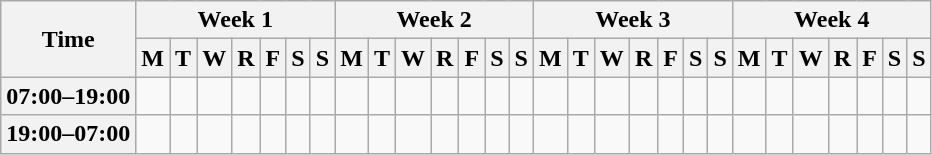<table class="wikitable">
<tr>
<th rowspan=2>Time</th>
<th colspan=7>Week 1</th>
<th colspan=7>Week 2</th>
<th colspan=7>Week 3</th>
<th colspan=7>Week 4</th>
</tr>
<tr>
<th>M</th>
<th>T</th>
<th>W</th>
<th>R</th>
<th>F</th>
<th>S</th>
<th>S</th>
<th>M</th>
<th>T</th>
<th>W</th>
<th>R</th>
<th>F</th>
<th>S</th>
<th>S</th>
<th>M</th>
<th>T</th>
<th>W</th>
<th>R</th>
<th>F</th>
<th>S</th>
<th>S</th>
<th>M</th>
<th>T</th>
<th>W</th>
<th>R</th>
<th>F</th>
<th>S</th>
<th>S</th>
</tr>
<tr>
<th>07:00–19:00</th>
<td></td>
<td></td>
<td></td>
<td></td>
<td></td>
<td></td>
<td></td>
<td></td>
<td></td>
<td></td>
<td></td>
<td></td>
<td></td>
<td></td>
<td></td>
<td></td>
<td></td>
<td></td>
<td></td>
<td></td>
<td></td>
<td></td>
<td></td>
<td></td>
<td></td>
<td></td>
<td></td>
<td></td>
</tr>
<tr>
<th>19:00–07:00</th>
<td></td>
<td></td>
<td></td>
<td></td>
<td></td>
<td></td>
<td></td>
<td></td>
<td></td>
<td></td>
<td></td>
<td></td>
<td></td>
<td></td>
<td></td>
<td></td>
<td></td>
<td></td>
<td></td>
<td></td>
<td></td>
<td></td>
<td></td>
<td></td>
<td></td>
<td></td>
<td></td>
<td></td>
</tr>
</table>
